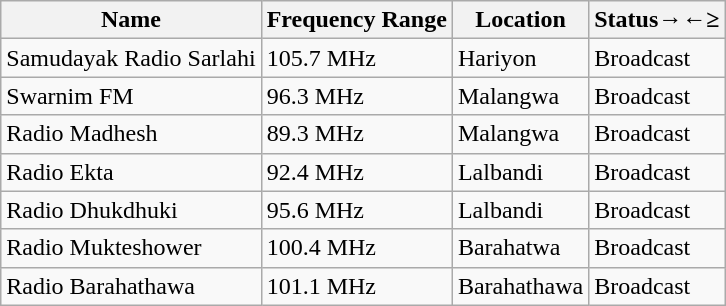<table class="wikitable">
<tr>
<th>Name</th>
<th>Frequency Range</th>
<th>Location</th>
<th>Status→←≥</th>
</tr>
<tr>
<td>Samudayak Radio Sarlahi</td>
<td>105.7 MHz</td>
<td>Hariyon</td>
<td>Broadcast</td>
</tr>
<tr>
<td>Swarnim FM</td>
<td>96.3 MHz</td>
<td>Malangwa</td>
<td>Broadcast</td>
</tr>
<tr>
<td>Radio Madhesh</td>
<td>89.3 MHz</td>
<td>Malangwa</td>
<td>Broadcast</td>
</tr>
<tr>
<td>Radio Ekta</td>
<td>92.4 MHz</td>
<td>Lalbandi</td>
<td>Broadcast</td>
</tr>
<tr>
<td>Radio Dhukdhuki</td>
<td>95.6 MHz</td>
<td>Lalbandi</td>
<td>Broadcast</td>
</tr>
<tr Radio Bagmati>
<td>Radio Mukteshower</td>
<td>100.4 MHz</td>
<td>Barahatwa</td>
<td>Broadcast</td>
</tr>
<tr>
<td>Radio Barahathawa</td>
<td>101.1 MHz</td>
<td>Barahathawa</td>
<td>Broadcast</td>
</tr>
</table>
